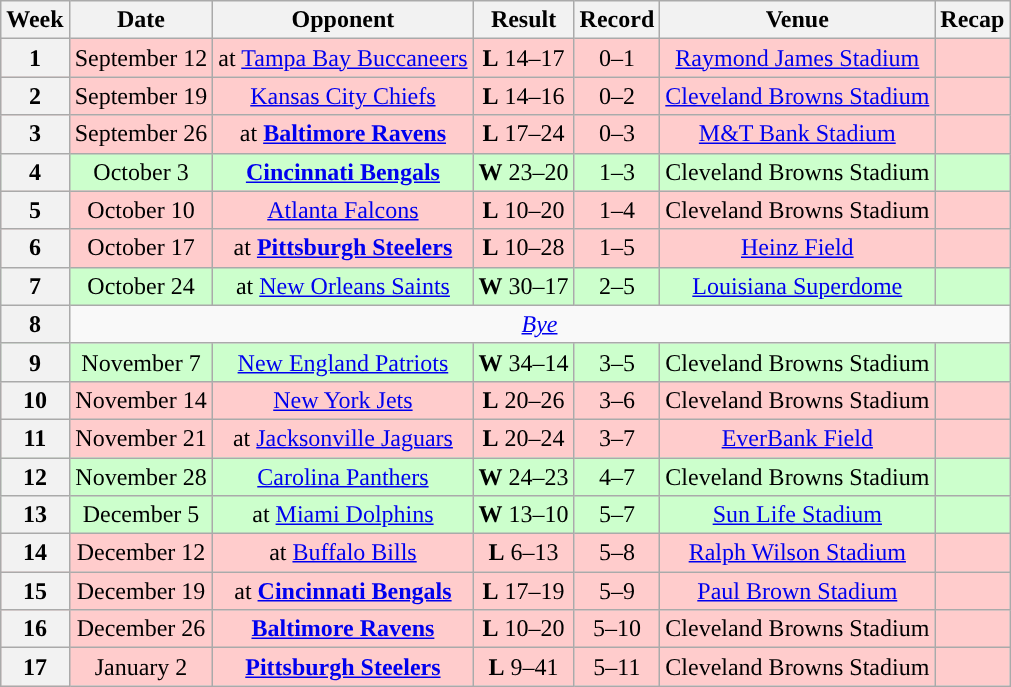<table class="wikitable" style="text-align:center">
<tr>
<th>Week</th>
<th>Date</th>
<th>Opponent</th>
<th>Result</th>
<th>Record</th>
<th>Venue</th>
<th>Recap</th>
</tr>
<tr style="background:#fcc">
<th>1</th>
<td>September 12</td>
<td>at <a href='#'>Tampa Bay Buccaneers</a></td>
<td><strong>L</strong> 14–17</td>
<td>0–1</td>
<td><a href='#'>Raymond James Stadium</a></td>
<td></td>
</tr>
<tr style="background:#fcc">
<th>2</th>
<td>September 19</td>
<td><a href='#'>Kansas City Chiefs</a></td>
<td><strong>L</strong> 14–16</td>
<td>0–2</td>
<td><a href='#'>Cleveland Browns Stadium</a></td>
<td></td>
</tr>
<tr style="background:#fcc">
<th>3</th>
<td>September 26</td>
<td>at <strong><a href='#'>Baltimore Ravens</a></strong></td>
<td><strong>L</strong> 17–24</td>
<td>0–3</td>
<td><a href='#'>M&T Bank Stadium</a></td>
<td></td>
</tr>
<tr style="background:#cfc">
<th>4</th>
<td>October 3</td>
<td><strong><a href='#'>Cincinnati Bengals</a></strong></td>
<td><strong>W</strong> 23–20</td>
<td>1–3</td>
<td>Cleveland Browns Stadium</td>
<td></td>
</tr>
<tr style="background:#fcc">
<th>5</th>
<td>October 10</td>
<td><a href='#'>Atlanta Falcons</a></td>
<td><strong>L</strong> 10–20</td>
<td>1–4</td>
<td>Cleveland Browns Stadium</td>
<td></td>
</tr>
<tr style="background:#fcc">
<th>6</th>
<td>October 17</td>
<td>at <strong><a href='#'>Pittsburgh Steelers</a></strong></td>
<td><strong>L</strong> 10–28</td>
<td>1–5</td>
<td><a href='#'>Heinz Field</a></td>
<td></td>
</tr>
<tr style="background:#cfc">
<th>7</th>
<td>October 24</td>
<td>at <a href='#'>New Orleans Saints</a></td>
<td><strong>W</strong> 30–17</td>
<td>2–5</td>
<td><a href='#'>Louisiana Superdome</a></td>
<td></td>
</tr>
<tr>
<th>8</th>
<td colspan="6"><em><a href='#'>Bye</a></em></td>
</tr>
<tr style="background:#cfc">
<th>9</th>
<td>November 7</td>
<td><a href='#'>New England Patriots</a></td>
<td><strong>W</strong> 34–14</td>
<td>3–5</td>
<td>Cleveland Browns Stadium</td>
<td></td>
</tr>
<tr style="background:#fcc">
<th>10</th>
<td>November 14</td>
<td><a href='#'>New York Jets</a></td>
<td><strong>L</strong> 20–26 </td>
<td>3–6</td>
<td>Cleveland Browns Stadium</td>
<td></td>
</tr>
<tr style="background:#fcc">
<th>11</th>
<td>November 21</td>
<td>at <a href='#'>Jacksonville Jaguars</a></td>
<td><strong>L</strong> 20–24</td>
<td>3–7</td>
<td><a href='#'>EverBank Field</a></td>
<td></td>
</tr>
<tr style="background:#cfc">
<th>12</th>
<td>November 28</td>
<td><a href='#'>Carolina Panthers</a></td>
<td><strong>W</strong> 24–23</td>
<td>4–7</td>
<td>Cleveland Browns Stadium</td>
<td></td>
</tr>
<tr style="background:#cfc">
<th>13</th>
<td>December 5</td>
<td>at <a href='#'>Miami Dolphins</a></td>
<td><strong>W</strong> 13–10</td>
<td>5–7</td>
<td><a href='#'>Sun Life Stadium</a></td>
<td></td>
</tr>
<tr style="background:#fcc">
<th>14</th>
<td>December 12</td>
<td>at <a href='#'>Buffalo Bills</a></td>
<td><strong>L</strong> 6–13</td>
<td>5–8</td>
<td><a href='#'>Ralph Wilson Stadium</a></td>
<td></td>
</tr>
<tr style="background:#fcc">
<th>15</th>
<td>December 19</td>
<td>at <strong><a href='#'>Cincinnati Bengals</a></strong></td>
<td><strong>L</strong> 17–19</td>
<td>5–9</td>
<td><a href='#'>Paul Brown Stadium</a></td>
<td></td>
</tr>
<tr style="background:#fcc">
<th>16</th>
<td>December 26</td>
<td><strong><a href='#'>Baltimore Ravens</a></strong></td>
<td><strong>L</strong> 10–20</td>
<td>5–10</td>
<td>Cleveland Browns Stadium</td>
<td></td>
</tr>
<tr style="background:#fcc">
<th>17</th>
<td>January 2</td>
<td><strong><a href='#'>Pittsburgh Steelers</a></strong></td>
<td><strong>L</strong> 9–41</td>
<td>5–11</td>
<td>Cleveland Browns Stadium</td>
<td></td>
</tr>
</table>
